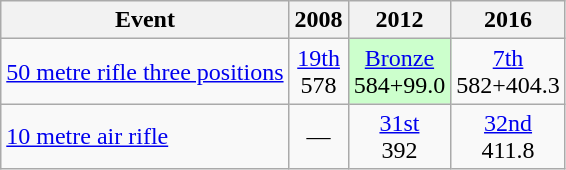<table class="wikitable" style="text-align: center">
<tr>
<th>Event</th>
<th>2008</th>
<th>2012</th>
<th>2016</th>
</tr>
<tr>
<td align=left><a href='#'>50 metre rifle three positions</a></td>
<td><a href='#'>19th</a><br>578</td>
<td style="background: #ccffcc"> <a href='#'>Bronze</a><br>584+99.0</td>
<td><a href='#'>7th</a><br>582+404.3</td>
</tr>
<tr>
<td align=left><a href='#'>10 metre air rifle</a></td>
<td>—</td>
<td><a href='#'>31st</a><br>392</td>
<td><a href='#'>32nd</a><br>411.8</td>
</tr>
</table>
